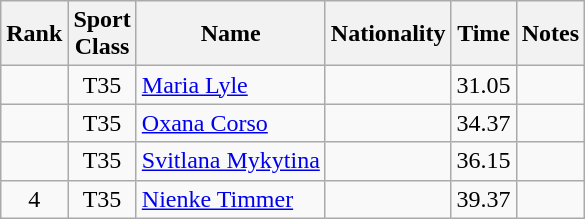<table class="wikitable sortable" style="text-align:center">
<tr>
<th>Rank</th>
<th>Sport<br>Class</th>
<th>Name</th>
<th>Nationality</th>
<th>Time</th>
<th>Notes</th>
</tr>
<tr>
<td></td>
<td>T35</td>
<td align=left><a href='#'>Maria Lyle</a></td>
<td align=left></td>
<td>31.05</td>
<td></td>
</tr>
<tr>
<td></td>
<td>T35</td>
<td align=left><a href='#'>Oxana Corso</a></td>
<td align=left></td>
<td>34.37</td>
<td></td>
</tr>
<tr>
<td></td>
<td>T35</td>
<td align=left><a href='#'>Svitlana Mykytina</a></td>
<td align=left></td>
<td>36.15</td>
<td></td>
</tr>
<tr>
<td>4</td>
<td>T35</td>
<td align=left><a href='#'>Nienke Timmer</a></td>
<td align=left></td>
<td>39.37</td>
<td></td>
</tr>
</table>
